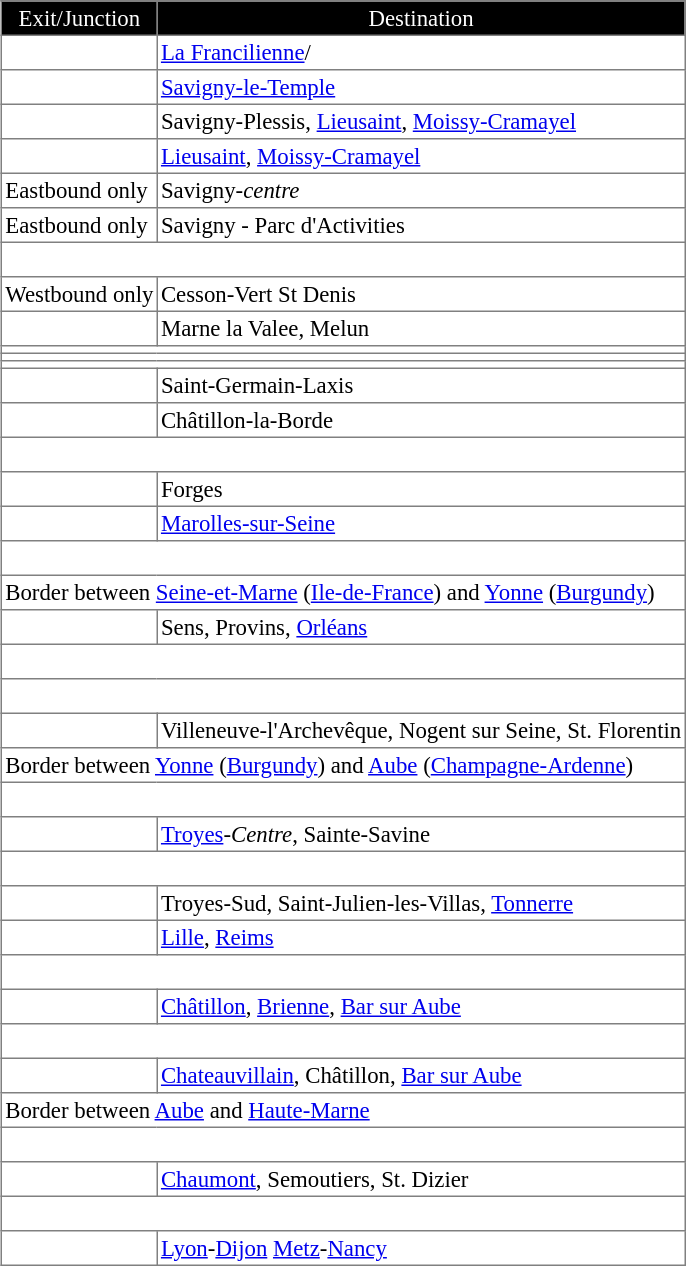<table border=1 cellpadding=2 style="margin-left:1em; margin-bottom: 1em; color: black; border-collapse: collapse; font-size: 95%;">
<tr align="center" bgcolor="FFFFFF" style="color: white;font-size:120%;">
</tr>
<tr align="center" bgcolor="000000" style="color: white">
<td>Exit/Junction</td>
<td>Destination</td>
</tr>
<tr>
<td> </td>
<td><a href='#'>La Francilienne</a>/ </td>
</tr>
<tr>
<td></td>
<td><a href='#'>Savigny-le-Temple</a></td>
</tr>
<tr>
<td></td>
<td>Savigny-Plessis, <a href='#'>Lieusaint</a>, <a href='#'>Moissy-Cramayel</a></td>
</tr>
<tr>
<td></td>
<td><a href='#'>Lieusaint</a>, <a href='#'>Moissy-Cramayel</a></td>
</tr>
<tr>
<td> Eastbound only</td>
<td>Savigny-<em>centre</em></td>
</tr>
<tr>
<td> Eastbound only</td>
<td>Savigny - Parc d'Activities</td>
</tr>
<tr>
<td colspan="2"> <br> </td>
</tr>
<tr>
<td> Westbound only</td>
<td>Cesson-Vert St Denis</td>
</tr>
<tr>
<td> </td>
<td>  Marne la Valee, Melun</td>
</tr>
<tr>
<td colspan="2"></td>
</tr>
<tr>
<td colspan="2"></td>
</tr>
<tr>
<td colspan="2"></td>
</tr>
<tr>
<td></td>
<td>Saint-Germain-Laxis</td>
</tr>
<tr>
<td></td>
<td>Châtillon-la-Borde</td>
</tr>
<tr>
<td colspan="2"> <br> </td>
</tr>
<tr>
<td></td>
<td>Forges</td>
</tr>
<tr>
<td></td>
<td><a href='#'>Marolles-sur-Seine</a></td>
</tr>
<tr>
<td colspan="2"> <br> </td>
</tr>
<tr>
<td colspan="2">Border between <a href='#'>Seine-et-Marne</a> (<a href='#'>Ile-de-France</a>) and <a href='#'>Yonne</a> (<a href='#'>Burgundy</a>)</td>
</tr>
<tr>
<td> </td>
<td> Sens, Provins, <a href='#'>Orléans</a></td>
</tr>
<tr>
<td colspan="2"> <br> </td>
</tr>
<tr>
<td colspan="2"> <br> </td>
</tr>
<tr>
<td></td>
<td>Villeneuve-l'Archevêque, Nogent sur Seine, St. Florentin</td>
</tr>
<tr>
<td colspan="2">Border between <a href='#'>Yonne</a> (<a href='#'>Burgundy</a>) and <a href='#'>Aube</a> (<a href='#'>Champagne-Ardenne</a>)</td>
</tr>
<tr>
<td colspan="2"> <br> </td>
</tr>
<tr>
<td></td>
<td><a href='#'>Troyes</a>-<em>Centre</em>, Sainte-Savine</td>
</tr>
<tr>
<td colspan="2"> <br> </td>
</tr>
<tr>
<td></td>
<td>Troyes-Sud, Saint-Julien-les-Villas, <a href='#'>Tonnerre</a></td>
</tr>
<tr>
<td> </td>
<td> <a href='#'>Lille</a>, <a href='#'>Reims</a></td>
</tr>
<tr>
<td colspan="2"> <br> </td>
</tr>
<tr>
<td></td>
<td><a href='#'>Châtillon</a>, <a href='#'>Brienne</a>, <a href='#'>Bar sur Aube</a></td>
</tr>
<tr>
<td colspan="2"> <br> </td>
</tr>
<tr>
<td></td>
<td> <a href='#'>Chateauvillain</a>, Châtillon, <a href='#'>Bar sur Aube</a></td>
</tr>
<tr>
<td colspan="2">Border between <a href='#'>Aube</a> and <a href='#'>Haute-Marne</a></td>
</tr>
<tr>
<td colspan="2"> <br> </td>
</tr>
<tr>
<td></td>
<td><a href='#'>Chaumont</a>, Semoutiers, St. Dizier</td>
</tr>
<tr>
<td colspan="2"> <br> </td>
</tr>
<tr>
<td> </td>
<td><a href='#'>Lyon</a>-<a href='#'>Dijon</a> <a href='#'>Metz</a>-<a href='#'>Nancy</a></td>
</tr>
</table>
